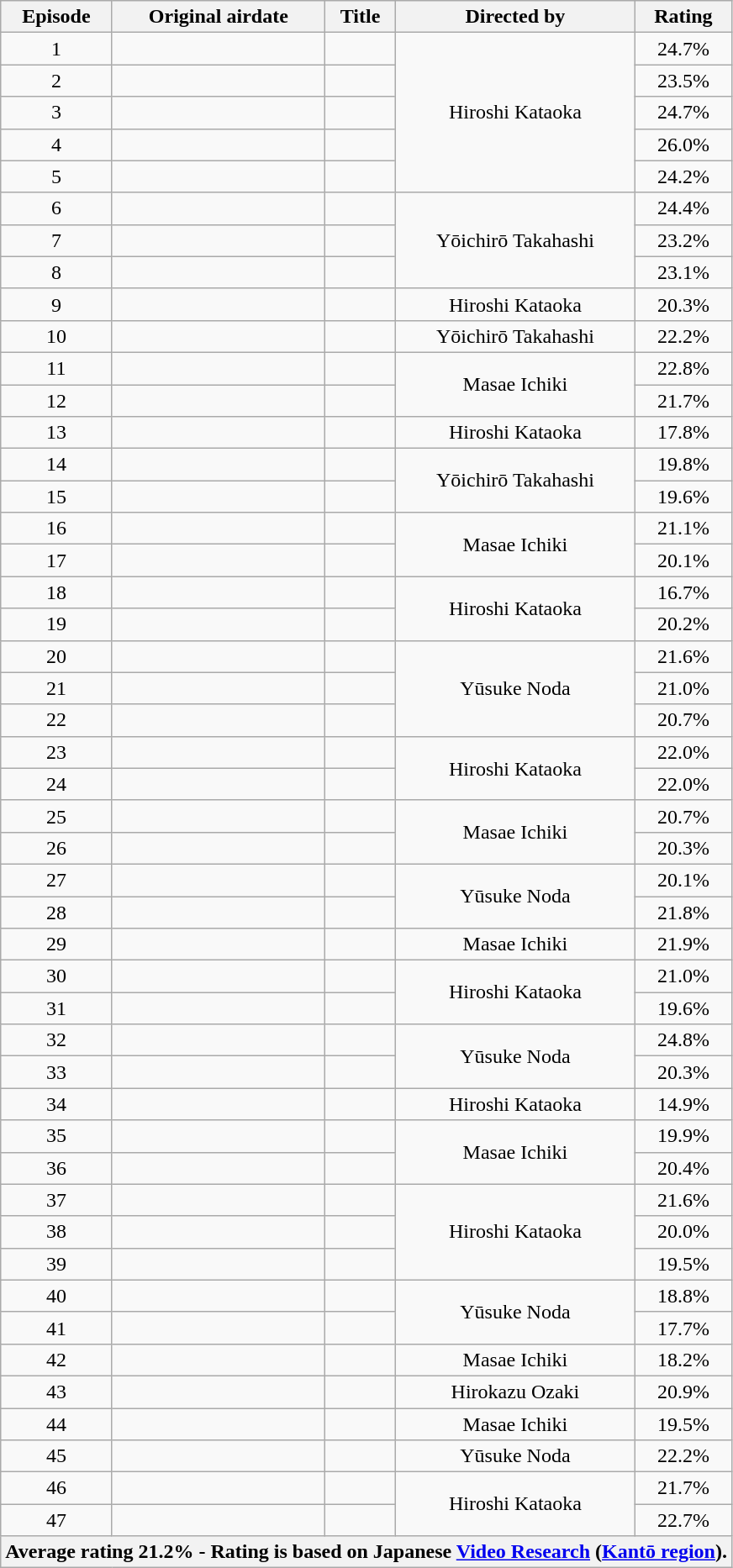<table class="wikitable" style="text-align: center;">
<tr>
<th>Episode</th>
<th>Original airdate</th>
<th>Title</th>
<th>Directed by</th>
<th>Rating</th>
</tr>
<tr>
<td>1</td>
<td></td>
<td></td>
<td rowspan=5>Hiroshi Kataoka</td>
<td>24.7%</td>
</tr>
<tr>
<td>2</td>
<td></td>
<td></td>
<td>23.5%</td>
</tr>
<tr>
<td>3</td>
<td></td>
<td></td>
<td>24.7%</td>
</tr>
<tr>
<td>4</td>
<td></td>
<td></td>
<td><span>26.0%</span></td>
</tr>
<tr>
<td>5</td>
<td></td>
<td></td>
<td>24.2%</td>
</tr>
<tr>
<td>6</td>
<td></td>
<td></td>
<td rowspan=3>Yōichirō Takahashi</td>
<td>24.4%</td>
</tr>
<tr>
<td>7</td>
<td></td>
<td></td>
<td>23.2%</td>
</tr>
<tr>
<td>8</td>
<td></td>
<td></td>
<td>23.1%</td>
</tr>
<tr>
<td>9</td>
<td></td>
<td></td>
<td>Hiroshi Kataoka</td>
<td>20.3%</td>
</tr>
<tr>
<td>10</td>
<td></td>
<td></td>
<td>Yōichirō Takahashi</td>
<td>22.2%</td>
</tr>
<tr>
<td>11</td>
<td></td>
<td></td>
<td rowspan=2>Masae Ichiki</td>
<td>22.8%</td>
</tr>
<tr>
<td>12</td>
<td></td>
<td></td>
<td>21.7%</td>
</tr>
<tr>
<td>13</td>
<td></td>
<td></td>
<td>Hiroshi Kataoka</td>
<td>17.8%</td>
</tr>
<tr>
<td>14</td>
<td></td>
<td></td>
<td rowspan=2>Yōichirō Takahashi</td>
<td>19.8%</td>
</tr>
<tr>
<td>15</td>
<td></td>
<td></td>
<td>19.6%</td>
</tr>
<tr>
<td>16</td>
<td></td>
<td></td>
<td rowspan=2>Masae Ichiki</td>
<td>21.1%</td>
</tr>
<tr>
<td>17</td>
<td></td>
<td></td>
<td>20.1%</td>
</tr>
<tr>
<td>18</td>
<td></td>
<td></td>
<td rowspan=2>Hiroshi Kataoka</td>
<td>16.7%</td>
</tr>
<tr>
<td>19</td>
<td></td>
<td></td>
<td>20.2%</td>
</tr>
<tr>
<td>20</td>
<td></td>
<td></td>
<td rowspan=3>Yūsuke Noda</td>
<td>21.6%</td>
</tr>
<tr>
<td>21</td>
<td></td>
<td></td>
<td>21.0%</td>
</tr>
<tr>
<td>22</td>
<td></td>
<td></td>
<td>20.7%</td>
</tr>
<tr>
<td>23</td>
<td></td>
<td></td>
<td rowspan=2>Hiroshi Kataoka</td>
<td>22.0%</td>
</tr>
<tr>
<td>24</td>
<td></td>
<td></td>
<td>22.0%</td>
</tr>
<tr>
<td>25</td>
<td></td>
<td></td>
<td rowspan=2>Masae Ichiki</td>
<td>20.7%</td>
</tr>
<tr>
<td>26</td>
<td></td>
<td></td>
<td>20.3%</td>
</tr>
<tr>
<td>27</td>
<td></td>
<td></td>
<td rowspan=2>Yūsuke Noda</td>
<td>20.1%</td>
</tr>
<tr>
<td>28</td>
<td></td>
<td></td>
<td>21.8%</td>
</tr>
<tr>
<td>29</td>
<td></td>
<td></td>
<td>Masae Ichiki</td>
<td>21.9%</td>
</tr>
<tr>
<td>30</td>
<td></td>
<td></td>
<td rowspan=2>Hiroshi Kataoka</td>
<td>21.0%</td>
</tr>
<tr>
<td>31</td>
<td></td>
<td></td>
<td>19.6%</td>
</tr>
<tr>
<td>32</td>
<td></td>
<td></td>
<td rowspan=2>Yūsuke Noda</td>
<td>24.8%</td>
</tr>
<tr>
<td>33</td>
<td></td>
<td></td>
<td>20.3%</td>
</tr>
<tr>
<td>34</td>
<td></td>
<td></td>
<td>Hiroshi Kataoka</td>
<td><span>14.9%</span></td>
</tr>
<tr>
<td>35</td>
<td></td>
<td></td>
<td rowspan=2>Masae Ichiki</td>
<td>19.9%</td>
</tr>
<tr>
<td>36</td>
<td></td>
<td></td>
<td>20.4%</td>
</tr>
<tr>
<td>37</td>
<td></td>
<td></td>
<td rowspan=3>Hiroshi Kataoka</td>
<td>21.6%</td>
</tr>
<tr>
<td>38</td>
<td></td>
<td></td>
<td>20.0%</td>
</tr>
<tr>
<td>39</td>
<td></td>
<td></td>
<td>19.5%</td>
</tr>
<tr>
<td>40</td>
<td></td>
<td></td>
<td rowspan=2>Yūsuke Noda</td>
<td>18.8%</td>
</tr>
<tr>
<td>41</td>
<td></td>
<td></td>
<td>17.7%</td>
</tr>
<tr>
<td>42</td>
<td></td>
<td></td>
<td>Masae Ichiki</td>
<td>18.2%</td>
</tr>
<tr>
<td>43</td>
<td></td>
<td></td>
<td>Hirokazu Ozaki</td>
<td>20.9%</td>
</tr>
<tr>
<td>44</td>
<td></td>
<td></td>
<td>Masae Ichiki</td>
<td>19.5%</td>
</tr>
<tr>
<td>45</td>
<td></td>
<td></td>
<td>Yūsuke Noda</td>
<td>22.2%</td>
</tr>
<tr>
<td>46</td>
<td></td>
<td></td>
<td rowspan=2>Hiroshi Kataoka</td>
<td>21.7%</td>
</tr>
<tr>
<td>47</td>
<td></td>
<td></td>
<td>22.7%</td>
</tr>
<tr>
<th colspan="5">Average rating 21.2% - Rating is based on Japanese <a href='#'>Video Research</a> (<a href='#'>Kantō region</a>).</th>
</tr>
</table>
